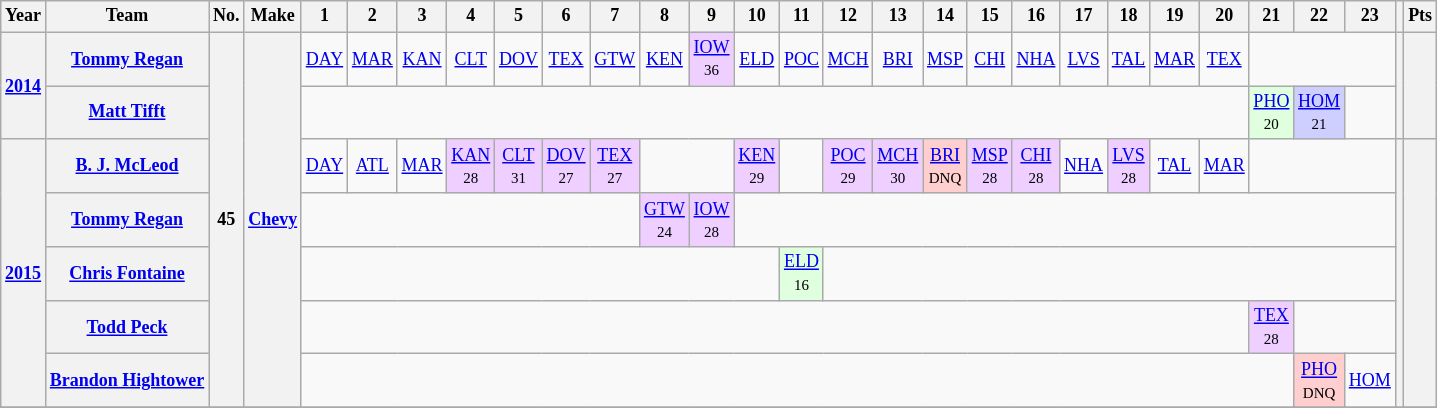<table class="wikitable" style="text-align:center; font-size:75%">
<tr>
<th>Year</th>
<th>Team</th>
<th>No.</th>
<th>Make</th>
<th>1</th>
<th>2</th>
<th>3</th>
<th>4</th>
<th>5</th>
<th>6</th>
<th>7</th>
<th>8</th>
<th>9</th>
<th>10</th>
<th>11</th>
<th>12</th>
<th>13</th>
<th>14</th>
<th>15</th>
<th>16</th>
<th>17</th>
<th>18</th>
<th>19</th>
<th>20</th>
<th>21</th>
<th>22</th>
<th>23</th>
<th></th>
<th>Pts</th>
</tr>
<tr>
<th rowspan=2><a href='#'>2014</a></th>
<th><a href='#'>Tommy Regan</a></th>
<th rowspan=7>45</th>
<th rowspan=7><a href='#'>Chevy</a></th>
<td><a href='#'>DAY</a></td>
<td><a href='#'>MAR</a></td>
<td><a href='#'>KAN</a></td>
<td><a href='#'>CLT</a></td>
<td><a href='#'>DOV</a></td>
<td><a href='#'>TEX</a></td>
<td><a href='#'>GTW</a></td>
<td><a href='#'>KEN</a></td>
<td style="background:#EFCFFF;"><a href='#'>IOW</a><br><small>36</small></td>
<td><a href='#'>ELD</a></td>
<td><a href='#'>POC</a></td>
<td><a href='#'>MCH</a></td>
<td><a href='#'>BRI</a></td>
<td><a href='#'>MSP</a></td>
<td><a href='#'>CHI</a></td>
<td><a href='#'>NHA</a></td>
<td><a href='#'>LVS</a></td>
<td><a href='#'>TAL</a></td>
<td><a href='#'>MAR</a></td>
<td><a href='#'>TEX</a></td>
<td colspan=3></td>
<th rowspan=2></th>
<th rowspan=2></th>
</tr>
<tr>
<th><a href='#'>Matt Tifft</a></th>
<td colspan=20></td>
<td style="background:#DFFFDF;"><a href='#'>PHO</a><br><small>20</small></td>
<td style="background:#CFCFFF;"><a href='#'>HOM</a><br><small>21</small></td>
<td></td>
</tr>
<tr>
<th rowspan=5><a href='#'>2015</a></th>
<th><a href='#'>B. J. McLeod</a></th>
<td><a href='#'>DAY</a></td>
<td><a href='#'>ATL</a></td>
<td><a href='#'>MAR</a></td>
<td style="background:#EFCFFF;"><a href='#'>KAN</a><br><small>28</small></td>
<td style="background:#EFCFFF;"><a href='#'>CLT</a><br><small>31</small></td>
<td style="background:#EFCFFF;"><a href='#'>DOV</a><br><small>27</small></td>
<td style="background:#EFCFFF;"><a href='#'>TEX</a><br><small>27</small></td>
<td colspan=2></td>
<td style="background:#EFCFFF;"><a href='#'>KEN</a><br><small>29</small></td>
<td></td>
<td style="background:#EFCFFF;"><a href='#'>POC</a><br><small>29</small></td>
<td style="background:#EFCFFF;"><a href='#'>MCH</a><br><small>30</small></td>
<td style="background:#FFCFCF;"><a href='#'>BRI</a><br><small>DNQ</small></td>
<td style="background:#EFCFFF;"><a href='#'>MSP</a><br><small>28</small></td>
<td style="background:#EFCFFF;"><a href='#'>CHI</a><br><small>28</small></td>
<td><a href='#'>NHA</a></td>
<td style="background:#EFCFFF;"><a href='#'>LVS</a><br><small>28</small></td>
<td><a href='#'>TAL</a></td>
<td><a href='#'>MAR</a></td>
<td colspan=3></td>
<th rowspan=5></th>
<th rowspan=5></th>
</tr>
<tr>
<th><a href='#'>Tommy Regan</a></th>
<td colspan=7></td>
<td style="background:#EFCFFF;"><a href='#'>GTW</a><br><small>24</small></td>
<td style="background:#EFCFFF;"><a href='#'>IOW</a><br><small>28</small></td>
<td colspan=14></td>
</tr>
<tr>
<th><a href='#'>Chris Fontaine</a></th>
<td colspan=10></td>
<td style="background:#DFFFDF;"><a href='#'>ELD</a><br><small>16</small></td>
<td colspan=12></td>
</tr>
<tr>
<th><a href='#'>Todd Peck</a></th>
<td colspan=20></td>
<td style="background:#EFCFFF;"><a href='#'>TEX</a><br><small>28</small></td>
<td colspan=2></td>
</tr>
<tr>
<th><a href='#'>Brandon Hightower</a></th>
<td colspan=21></td>
<td style="background:#FFCFCF;"><a href='#'>PHO</a><br><small>DNQ</small></td>
<td><a href='#'>HOM</a></td>
</tr>
<tr>
</tr>
</table>
